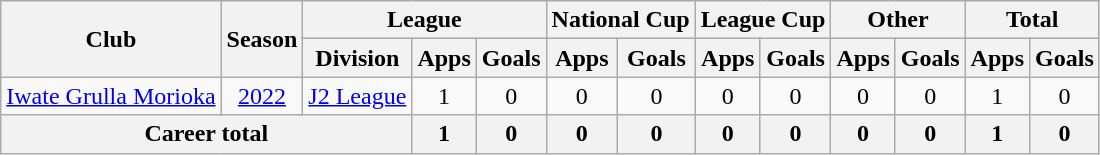<table class="wikitable" style="text-align: center">
<tr>
<th rowspan="2">Club</th>
<th rowspan="2">Season</th>
<th colspan="3">League</th>
<th colspan="2">National Cup</th>
<th colspan="2">League Cup</th>
<th colspan="2">Other</th>
<th colspan="2">Total</th>
</tr>
<tr>
<th>Division</th>
<th>Apps</th>
<th>Goals</th>
<th>Apps</th>
<th>Goals</th>
<th>Apps</th>
<th>Goals</th>
<th>Apps</th>
<th>Goals</th>
<th>Apps</th>
<th>Goals</th>
</tr>
<tr>
<td><a href='#'>Iwate Grulla Morioka</a></td>
<td><a href='#'>2022</a></td>
<td><a href='#'>J2 League</a></td>
<td>1</td>
<td>0</td>
<td>0</td>
<td>0</td>
<td>0</td>
<td>0</td>
<td>0</td>
<td>0</td>
<td>1</td>
<td>0</td>
</tr>
<tr>
<th colspan=3>Career total</th>
<th>1</th>
<th>0</th>
<th>0</th>
<th>0</th>
<th>0</th>
<th>0</th>
<th>0</th>
<th>0</th>
<th>1</th>
<th>0</th>
</tr>
</table>
